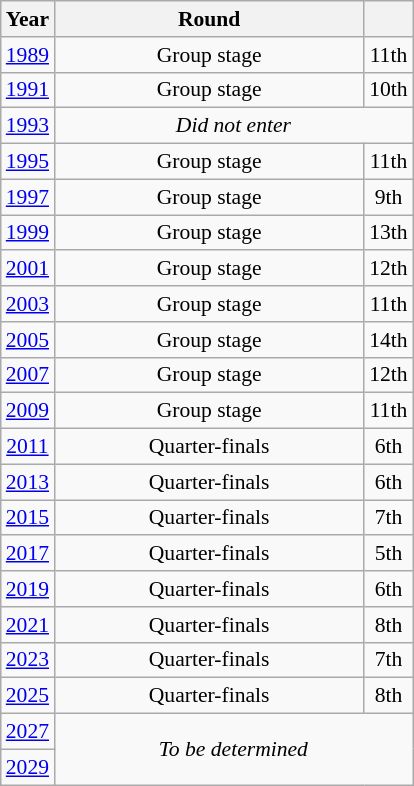<table class="wikitable" style="text-align: center; font-size:90%">
<tr>
<th>Year</th>
<th style="width:200px">Round</th>
<th></th>
</tr>
<tr>
<td><a href='#'>1989</a></td>
<td>Group stage</td>
<td>11th</td>
</tr>
<tr>
<td><a href='#'>1991</a></td>
<td>Group stage</td>
<td>10th</td>
</tr>
<tr>
<td><a href='#'>1993</a></td>
<td colspan="2"><em>Did not enter</em></td>
</tr>
<tr>
<td><a href='#'>1995</a></td>
<td>Group stage</td>
<td>11th</td>
</tr>
<tr>
<td><a href='#'>1997</a></td>
<td>Group stage</td>
<td>9th</td>
</tr>
<tr>
<td><a href='#'>1999</a></td>
<td>Group stage</td>
<td>13th</td>
</tr>
<tr>
<td><a href='#'>2001</a></td>
<td>Group stage</td>
<td>12th</td>
</tr>
<tr>
<td><a href='#'>2003</a></td>
<td>Group stage</td>
<td>11th</td>
</tr>
<tr>
<td><a href='#'>2005</a></td>
<td>Group stage</td>
<td>14th</td>
</tr>
<tr>
<td><a href='#'>2007</a></td>
<td>Group stage</td>
<td>12th</td>
</tr>
<tr>
<td><a href='#'>2009</a></td>
<td>Group stage</td>
<td>11th</td>
</tr>
<tr>
<td><a href='#'>2011</a></td>
<td>Quarter-finals</td>
<td>6th</td>
</tr>
<tr>
<td><a href='#'>2013</a></td>
<td>Quarter-finals</td>
<td>6th</td>
</tr>
<tr>
<td><a href='#'>2015</a></td>
<td>Quarter-finals</td>
<td>7th</td>
</tr>
<tr>
<td><a href='#'>2017</a></td>
<td>Quarter-finals</td>
<td>5th</td>
</tr>
<tr>
<td><a href='#'>2019</a></td>
<td>Quarter-finals</td>
<td>6th</td>
</tr>
<tr>
<td><a href='#'>2021</a></td>
<td>Quarter-finals</td>
<td>8th</td>
</tr>
<tr>
<td><a href='#'>2023</a></td>
<td>Quarter-finals</td>
<td>7th</td>
</tr>
<tr>
<td><a href='#'>2025</a></td>
<td>Quarter-finals</td>
<td>8th</td>
</tr>
<tr>
<td><a href='#'>2027</a></td>
<td colspan="2" rowspan="2"><em>To be determined</em></td>
</tr>
<tr>
<td><a href='#'>2029</a></td>
</tr>
</table>
